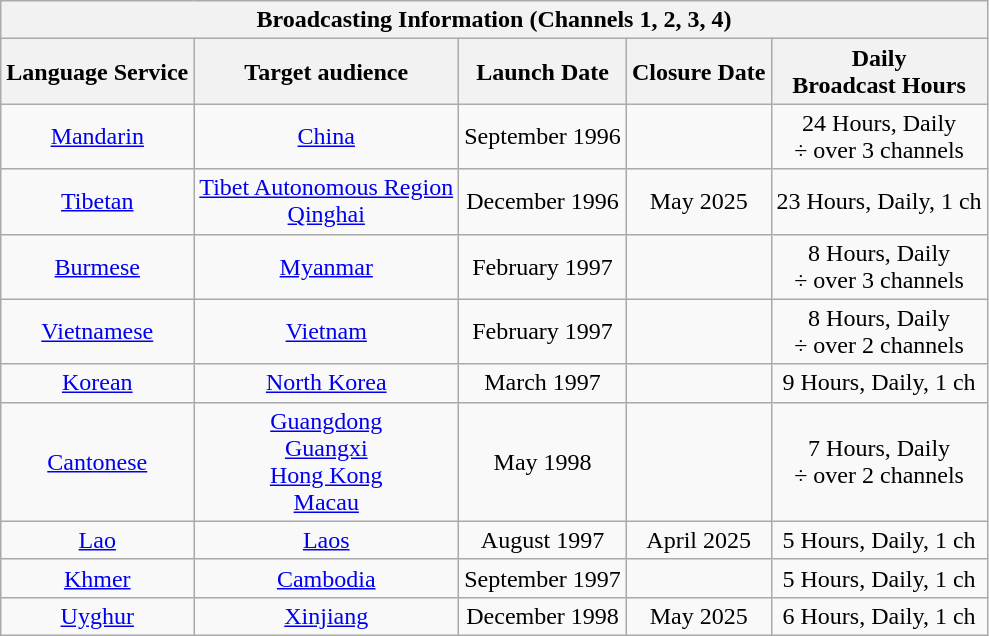<table class="wikitable sortable" style="text-align:center">
<tr>
<th colspan="5">Broadcasting Information (Channels 1, 2, 3, 4)</th>
</tr>
<tr>
<th>Language Service</th>
<th>Target audience</th>
<th>Launch Date</th>
<th>Closure Date</th>
<th>Daily<br>Broadcast Hours</th>
</tr>
<tr>
<td><a href='#'>Mandarin</a></td>
<td><a href='#'>China</a></td>
<td>September  1996</td>
<td></td>
<td>24 Hours, Daily<br>÷ over 3 channels</td>
</tr>
<tr>
<td><a href='#'>Tibetan</a></td>
<td><a href='#'>Tibet Autonomous Region</a><br><a href='#'>Qinghai</a></td>
<td>December  1996</td>
<td>May 2025</td>
<td>23 Hours, Daily, 1 ch</td>
</tr>
<tr>
<td><a href='#'>Burmese</a></td>
<td><a href='#'>Myanmar</a></td>
<td>February  1997</td>
<td></td>
<td>8 Hours, Daily<br>÷ over 3 channels</td>
</tr>
<tr>
<td><a href='#'>Vietnamese</a></td>
<td><a href='#'>Vietnam</a></td>
<td>February  1997</td>
<td></td>
<td>8 Hours, Daily<br>÷ over 2 channels</td>
</tr>
<tr>
<td><a href='#'>Korean</a></td>
<td><a href='#'>North Korea</a></td>
<td>March  1997</td>
<td></td>
<td>9 Hours, Daily, 1 ch</td>
</tr>
<tr>
<td><a href='#'>Cantonese</a></td>
<td><a href='#'>Guangdong</a><br><a href='#'>Guangxi</a><br><a href='#'>Hong Kong</a><br><a href='#'>Macau</a></td>
<td>May 1998</td>
<td></td>
<td>7 Hours, Daily<br>÷ over 2 channels</td>
</tr>
<tr>
<td><a href='#'>Lao</a></td>
<td><a href='#'>Laos</a></td>
<td>August  1997</td>
<td>April 2025</td>
<td>5 Hours, Daily, 1 ch</td>
</tr>
<tr>
<td><a href='#'>Khmer</a></td>
<td><a href='#'>Cambodia</a></td>
<td>September  1997</td>
<td></td>
<td>5 Hours, Daily, 1 ch</td>
</tr>
<tr>
<td><a href='#'>Uyghur</a></td>
<td><a href='#'>Xinjiang</a></td>
<td>December  1998</td>
<td>May 2025</td>
<td>6 Hours, Daily, 1 ch</td>
</tr>
</table>
